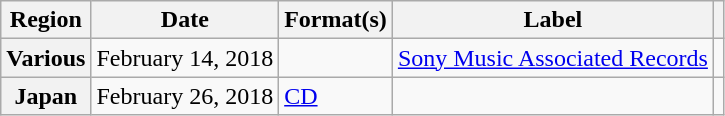<table class="wikitable plainrowheaders">
<tr>
<th scope="col">Region</th>
<th scope="col">Date</th>
<th scope="col">Format(s)</th>
<th scope="col">Label</th>
<th scope="col"></th>
</tr>
<tr>
<th scope="row">Various</th>
<td>February 14, 2018</td>
<td></td>
<td><a href='#'>Sony Music Associated Records</a></td>
<td align="center"></td>
</tr>
<tr>
<th scope="row">Japan</th>
<td>February 26, 2018</td>
<td><a href='#'>CD</a></td>
<td></td>
<td align="center"></td>
</tr>
</table>
